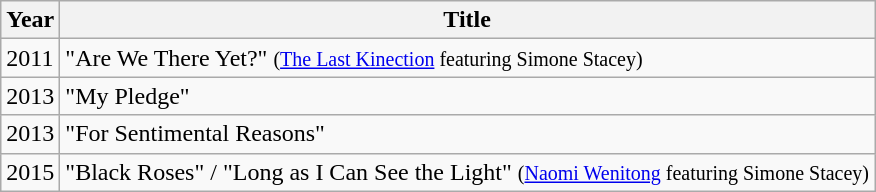<table class="wikitable plainrowheaders" style="text-align:left;">
<tr>
<th>Year</th>
<th>Title</th>
</tr>
<tr>
<td>2011</td>
<td>"Are We There Yet?" <small>(<a href='#'>The Last Kinection</a> featuring Simone Stacey)</small></td>
</tr>
<tr>
<td>2013</td>
<td>"My Pledge"</td>
</tr>
<tr>
<td>2013</td>
<td>"For Sentimental Reasons"</td>
</tr>
<tr>
<td>2015</td>
<td>"Black Roses" / "Long as I Can See the Light" <small>(<a href='#'>Naomi Wenitong</a> featuring Simone Stacey)</small></td>
</tr>
</table>
